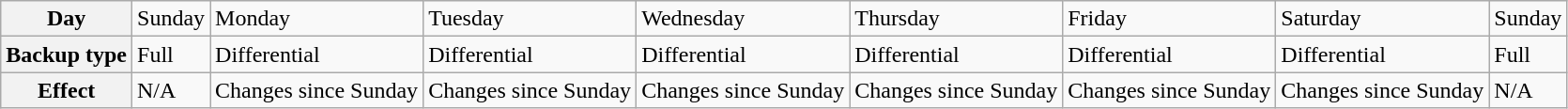<table class="wikitable">
<tr>
<th scope="row">Day</th>
<td>Sunday</td>
<td>Monday</td>
<td>Tuesday</td>
<td>Wednesday</td>
<td>Thursday</td>
<td>Friday</td>
<td>Saturday</td>
<td>Sunday</td>
</tr>
<tr>
<th scope="row">Backup type</th>
<td>Full</td>
<td>Differential</td>
<td>Differential</td>
<td>Differential</td>
<td>Differential</td>
<td>Differential</td>
<td>Differential</td>
<td>Full</td>
</tr>
<tr>
<th scope="row">Effect</th>
<td>N/A</td>
<td>Changes since Sunday</td>
<td>Changes since Sunday</td>
<td>Changes since Sunday</td>
<td>Changes since Sunday</td>
<td>Changes since Sunday</td>
<td>Changes since Sunday</td>
<td>N/A</td>
</tr>
</table>
